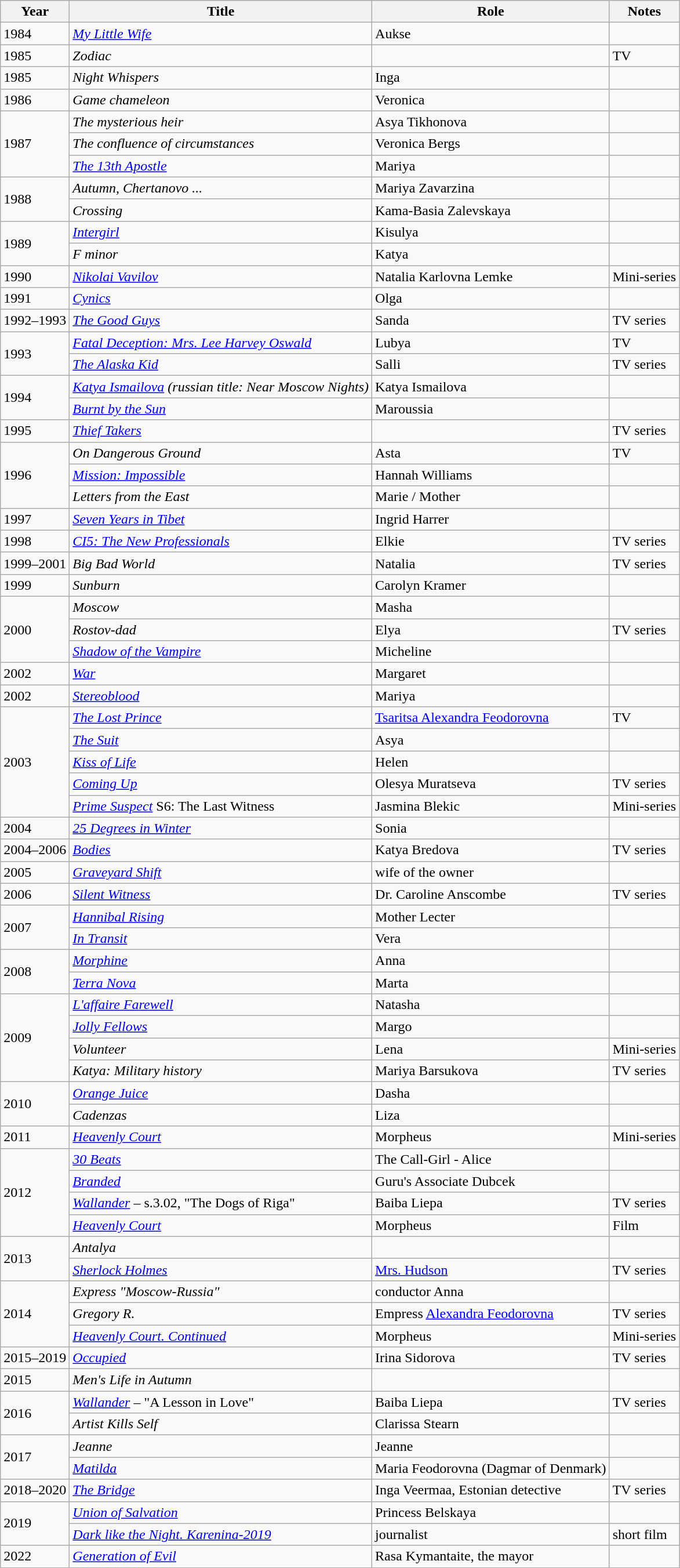<table class="wikitable sortable">
<tr>
<th>Year</th>
<th>Title</th>
<th>Role</th>
<th>Notes</th>
</tr>
<tr>
<td>1984</td>
<td><em><a href='#'>My Little Wife</a></em></td>
<td>Aukse</td>
<td></td>
</tr>
<tr>
<td>1985</td>
<td><em>Zodiac</em></td>
<td></td>
<td>TV</td>
</tr>
<tr>
<td>1985</td>
<td><em>Night Whispers</em></td>
<td>Inga</td>
<td></td>
</tr>
<tr>
<td>1986</td>
<td><em>Game chameleon</em></td>
<td>Veronica</td>
<td></td>
</tr>
<tr>
<td rowspan="3">1987</td>
<td><em>The mysterious heir</em></td>
<td>Asya Tikhonova</td>
<td></td>
</tr>
<tr>
<td><em>The confluence of circumstances</em></td>
<td>Veronica Bergs</td>
<td></td>
</tr>
<tr>
<td><em><a href='#'>The 13th Apostle</a></em></td>
<td>Mariya</td>
<td></td>
</tr>
<tr>
<td rowspan="2">1988</td>
<td><em>Autumn, Chertanovo ...</em></td>
<td>Mariya Zavarzina</td>
<td></td>
</tr>
<tr>
<td><em>Crossing</em></td>
<td>Kama-Basia Zalevskaya</td>
<td></td>
</tr>
<tr>
<td rowspan="2">1989</td>
<td><em><a href='#'>Intergirl</a></em></td>
<td>Kisulya</td>
<td></td>
</tr>
<tr>
<td><em>F minor</em></td>
<td>Katya</td>
<td></td>
</tr>
<tr>
<td>1990</td>
<td><em><a href='#'>Nikolai Vavilov</a></em></td>
<td>Natalia Karlovna Lemke</td>
<td>Mini-series</td>
</tr>
<tr>
<td>1991</td>
<td><em><a href='#'>Cynics</a></em></td>
<td>Olga</td>
<td></td>
</tr>
<tr>
<td>1992–1993</td>
<td><em><a href='#'>The Good Guys</a></em></td>
<td>Sanda</td>
<td>TV series</td>
</tr>
<tr>
<td rowspan="2">1993</td>
<td><em><a href='#'>Fatal Deception: Mrs. Lee Harvey Oswald</a></em></td>
<td>Lubya</td>
<td>TV</td>
</tr>
<tr>
<td><em><a href='#'>The Alaska Kid</a></em></td>
<td>Salli</td>
<td>TV series</td>
</tr>
<tr>
<td rowspan="2">1994</td>
<td><em><a href='#'>Katya Ismailova</a> (russian title: Near Moscow Nights)</em></td>
<td>Katya Ismailova</td>
<td></td>
</tr>
<tr>
<td><em><a href='#'>Burnt by the Sun</a></em></td>
<td>Maroussia</td>
<td></td>
</tr>
<tr>
<td>1995</td>
<td><em><a href='#'>Thief Takers</a></em></td>
<td></td>
<td>TV series</td>
</tr>
<tr>
<td rowspan="3">1996</td>
<td><em>On Dangerous Ground</em></td>
<td>Asta</td>
<td>TV</td>
</tr>
<tr>
<td><em><a href='#'>Mission: Impossible</a></em></td>
<td>Hannah Williams</td>
<td></td>
</tr>
<tr>
<td><em>Letters from the East</em></td>
<td>Marie / Mother</td>
<td></td>
</tr>
<tr>
<td>1997</td>
<td><em><a href='#'>Seven Years in Tibet</a></em></td>
<td>Ingrid Harrer</td>
<td></td>
</tr>
<tr>
<td>1998</td>
<td><em><a href='#'>CI5: The New Professionals</a></em></td>
<td>Elkie</td>
<td>TV series</td>
</tr>
<tr>
<td>1999–2001</td>
<td><em>Big Bad World</em></td>
<td>Natalia</td>
<td>TV series</td>
</tr>
<tr>
<td>1999</td>
<td><em>Sunburn</em></td>
<td>Carolyn Kramer</td>
<td></td>
</tr>
<tr>
<td rowspan="3">2000</td>
<td><em>Moscow</em></td>
<td>Masha</td>
<td></td>
</tr>
<tr>
<td><em>Rostov-dad</em></td>
<td>Elya</td>
<td>TV series</td>
</tr>
<tr>
<td><em><a href='#'>Shadow of the Vampire</a></em></td>
<td>Micheline</td>
<td></td>
</tr>
<tr>
<td>2002</td>
<td><em><a href='#'>War</a></em></td>
<td>Margaret</td>
<td></td>
</tr>
<tr>
<td>2002</td>
<td><em><a href='#'>Stereoblood</a></em></td>
<td>Mariya</td>
<td></td>
</tr>
<tr>
<td rowspan="5">2003</td>
<td><em><a href='#'>The Lost Prince</a></em></td>
<td><a href='#'>Tsaritsa Alexandra Feodorovna</a></td>
<td>TV</td>
</tr>
<tr>
<td><em><a href='#'>The Suit</a></em></td>
<td>Asya</td>
<td></td>
</tr>
<tr>
<td><em><a href='#'>Kiss of Life</a></em></td>
<td>Helen</td>
<td></td>
</tr>
<tr>
<td><em><a href='#'>Coming Up</a></em></td>
<td>Olesya Muratseva</td>
<td>TV series</td>
</tr>
<tr>
<td><em><a href='#'>Prime Suspect</a></em> S6: The Last Witness</td>
<td>Jasmina Blekic</td>
<td>Mini-series</td>
</tr>
<tr>
<td>2004</td>
<td><em><a href='#'>25 Degrees in Winter</a></em></td>
<td>Sonia</td>
<td></td>
</tr>
<tr>
<td>2004–2006</td>
<td><em><a href='#'>Bodies</a></em></td>
<td>Katya Bredova</td>
<td>TV series</td>
</tr>
<tr>
<td>2005</td>
<td><em><a href='#'>Graveyard Shift</a></em></td>
<td>wife of the owner</td>
<td></td>
</tr>
<tr>
<td>2006</td>
<td><em><a href='#'>Silent Witness</a></em></td>
<td>Dr. Caroline Anscombe</td>
<td>TV series</td>
</tr>
<tr>
<td rowspan="2">2007</td>
<td><em><a href='#'>Hannibal Rising</a></em></td>
<td>Mother Lecter</td>
<td></td>
</tr>
<tr>
<td><em><a href='#'>In Transit</a></em></td>
<td>Vera</td>
<td></td>
</tr>
<tr>
<td rowspan="2">2008</td>
<td><em><a href='#'>Morphine</a></em></td>
<td>Anna</td>
<td></td>
</tr>
<tr>
<td><em><a href='#'>Terra Nova</a></em></td>
<td>Marta</td>
<td></td>
</tr>
<tr>
<td rowspan="4">2009</td>
<td><em><a href='#'>L'affaire Farewell</a></em></td>
<td>Natasha</td>
<td></td>
</tr>
<tr>
<td><em><a href='#'>Jolly Fellows</a></em></td>
<td>Margo</td>
<td></td>
</tr>
<tr>
<td><em>Volunteer</em></td>
<td>Lena</td>
<td>Mini-series</td>
</tr>
<tr>
<td><em>Katya: Military history</em></td>
<td>Mariya Barsukova</td>
<td>TV series</td>
</tr>
<tr>
<td rowspan="2">2010</td>
<td><em><a href='#'>Orange Juice</a></em></td>
<td>Dasha</td>
<td></td>
</tr>
<tr>
<td><em>Cadenzas</em></td>
<td>Liza</td>
<td></td>
</tr>
<tr>
<td>2011</td>
<td><em><a href='#'>Heavenly Court</a></em></td>
<td>Morpheus</td>
<td>Mini-series</td>
</tr>
<tr>
<td rowspan="4">2012</td>
<td><em><a href='#'>30 Beats</a></em></td>
<td>The Call-Girl - Alice</td>
<td></td>
</tr>
<tr>
<td><em><a href='#'>Branded</a></em></td>
<td>Guru's Associate Dubcek</td>
<td></td>
</tr>
<tr>
<td><em><a href='#'>Wallander</a></em> – s.3.02, "The Dogs of Riga"</td>
<td>Baiba Liepa</td>
<td>TV series</td>
</tr>
<tr>
<td><em><a href='#'>Heavenly Court</a></em></td>
<td>Morpheus</td>
<td>Film</td>
</tr>
<tr>
<td rowspan="2">2013</td>
<td><em>Antalya</em></td>
<td></td>
<td></td>
</tr>
<tr>
<td><em><a href='#'>Sherlock Holmes</a></em></td>
<td><a href='#'>Mrs. Hudson</a></td>
<td>TV series</td>
</tr>
<tr>
<td rowspan="3">2014</td>
<td><em>Express "Moscow-Russia"</em></td>
<td>conductor Anna</td>
<td></td>
</tr>
<tr>
<td><em>Gregory R.</em></td>
<td>Empress <a href='#'>Alexandra Feodorovna</a></td>
<td>TV series</td>
</tr>
<tr>
<td><em><a href='#'>Heavenly Court. Continued</a></em></td>
<td>Morpheus</td>
<td>Mini-series</td>
</tr>
<tr>
<td>2015–2019</td>
<td><em><a href='#'>Occupied</a></em></td>
<td>Irina Sidorova</td>
<td>TV series</td>
</tr>
<tr>
<td>2015</td>
<td><em>Men's Life in Autumn</em></td>
<td></td>
<td></td>
</tr>
<tr>
<td rowspan="2">2016</td>
<td><em><a href='#'>Wallander</a></em> – "A Lesson in Love"</td>
<td>Baiba Liepa</td>
<td>TV series</td>
</tr>
<tr>
<td><em>Artist Kills Self</em></td>
<td>Clarissa Stearn</td>
<td></td>
</tr>
<tr>
<td rowspan="2">2017</td>
<td><em>Jeanne</em></td>
<td>Jeanne</td>
<td></td>
</tr>
<tr>
<td><em><a href='#'>Matilda</a></em></td>
<td>Maria Feodorovna (Dagmar of Denmark)</td>
<td></td>
</tr>
<tr>
<td rowspan="1">2018–2020</td>
<td><em><a href='#'>The Bridge</a></em></td>
<td>Inga Veermaa, Estonian detective</td>
<td>TV series</td>
</tr>
<tr>
<td rowspan="2">2019</td>
<td><em><a href='#'>Union of Salvation</a></em></td>
<td>Princess Belskaya</td>
<td></td>
</tr>
<tr>
<td><em><a href='#'>Dark like the Night. Karenina-2019</a></em></td>
<td>journalist</td>
<td>short film</td>
</tr>
<tr>
<td>2022</td>
<td><em><a href='#'>Generation of Evil</a></em></td>
<td>Rasa Kymantaite, the mayor</td>
<td></td>
</tr>
</table>
